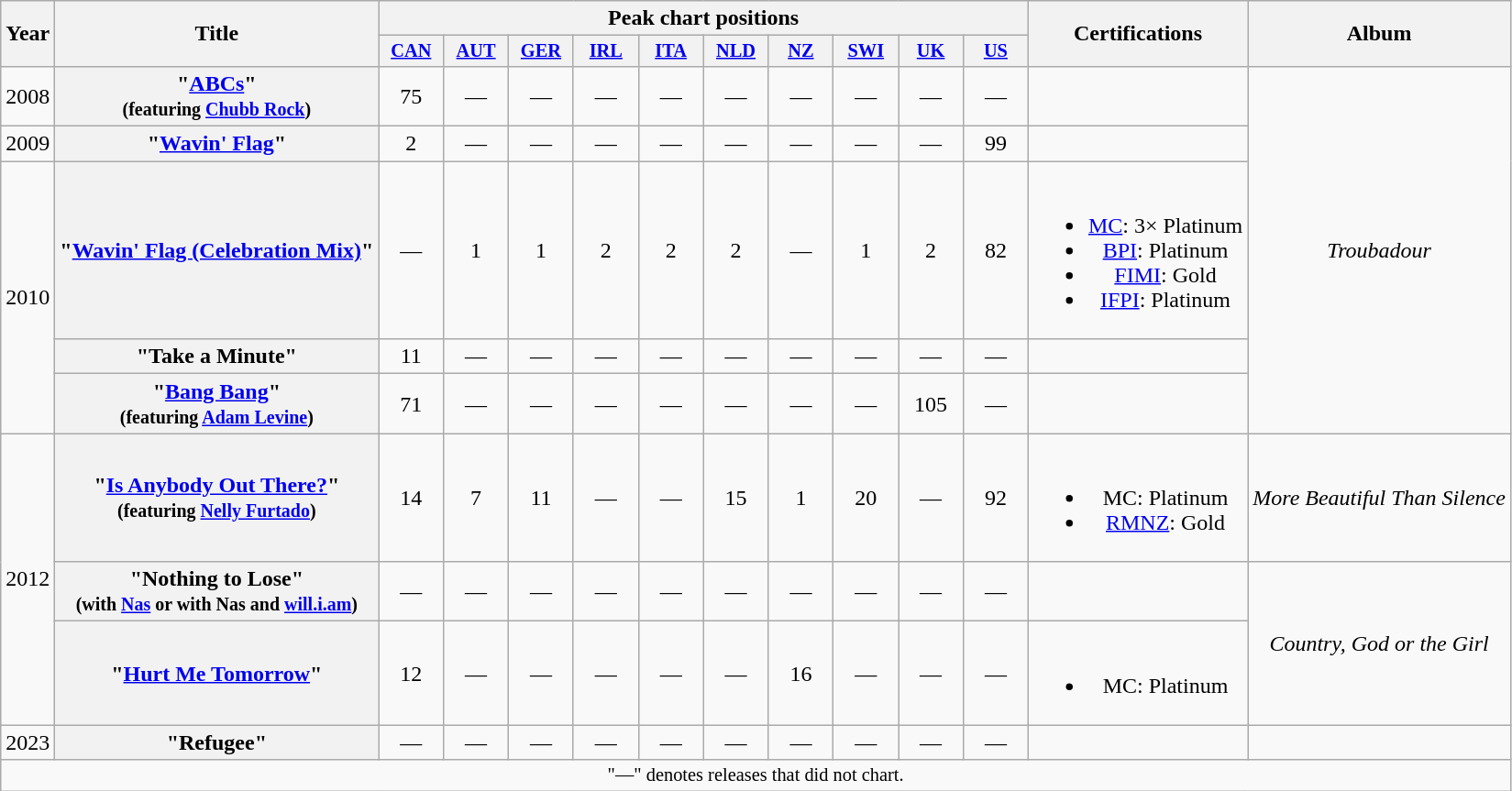<table class="wikitable plainrowheaders" style="text-align:center;">
<tr>
<th scope="col" rowspan="2">Year</th>
<th scope="col" rowspan="2">Title</th>
<th scope="col" colspan="10">Peak chart positions</th>
<th scope="col" rowspan="2">Certifications</th>
<th scope="col" rowspan="2">Album</th>
</tr>
<tr>
<th scope="col" style="width:3em;font-size:85%;"><a href='#'>CAN</a><br></th>
<th scope="col" style="width:3em;font-size:85%;"><a href='#'>AUT</a><br></th>
<th scope="col" style="width:3em;font-size:85%;"><a href='#'>GER</a><br></th>
<th scope="col" style="width:3em;font-size:85%;"><a href='#'>IRL</a><br></th>
<th scope="col" style="width:3em;font-size:85%;"><a href='#'>ITA</a><br></th>
<th scope="col" style="width:3em;font-size:85%;"><a href='#'>NLD</a><br></th>
<th scope="col" style="width:3em;font-size:85%;"><a href='#'>NZ</a><br></th>
<th scope="col" style="width:3em;font-size:85%;"><a href='#'>SWI</a><br></th>
<th scope="col" style="width:3em;font-size:85%;"><a href='#'>UK</a><br></th>
<th scope="col" style="width:3em;font-size:85%;"><a href='#'>US</a><br></th>
</tr>
<tr>
<td>2008</td>
<th scope="row">"<a href='#'>ABCs</a>"<br><small>(featuring <a href='#'>Chubb Rock</a>)</small></th>
<td>75</td>
<td>—</td>
<td>—</td>
<td>—</td>
<td>—</td>
<td>—</td>
<td>—</td>
<td>—</td>
<td>—</td>
<td>—</td>
<td></td>
<td rowspan="5"><em>Troubadour</em></td>
</tr>
<tr>
<td>2009</td>
<th scope="row">"<a href='#'>Wavin' Flag</a>"</th>
<td>2</td>
<td>—</td>
<td>—</td>
<td>—</td>
<td>—</td>
<td>—</td>
<td>—</td>
<td>—</td>
<td>—</td>
<td>99</td>
<td></td>
</tr>
<tr>
<td rowspan="3">2010</td>
<th scope="row">"<a href='#'>Wavin' Flag (Celebration Mix)</a>"</th>
<td>—</td>
<td>1</td>
<td>1</td>
<td>2</td>
<td>2</td>
<td>2</td>
<td>—</td>
<td>1</td>
<td>2</td>
<td>82</td>
<td><br><ul><li><a href='#'>MC</a>: 3× Platinum</li><li><a href='#'>BPI</a>: Platinum</li><li><a href='#'>FIMI</a>: Gold</li><li><a href='#'>IFPI</a>: Platinum</li></ul></td>
</tr>
<tr>
<th scope="row">"Take a Minute"</th>
<td>11</td>
<td>—</td>
<td>—</td>
<td>—</td>
<td>—</td>
<td>—</td>
<td>—</td>
<td>—</td>
<td>—</td>
<td>—</td>
<td></td>
</tr>
<tr>
<th scope="row">"<a href='#'>Bang Bang</a>"<br><small>(featuring <a href='#'>Adam Levine</a>)</small></th>
<td>71</td>
<td>—</td>
<td>—</td>
<td>—</td>
<td>—</td>
<td>—</td>
<td>—</td>
<td>—</td>
<td>105<br></td>
<td>—</td>
<td></td>
</tr>
<tr>
<td rowspan="3">2012</td>
<th scope="row">"<a href='#'>Is Anybody Out There?</a>"<br><small>(featuring <a href='#'>Nelly Furtado</a>)</small></th>
<td>14</td>
<td>7</td>
<td>11</td>
<td>—</td>
<td>—</td>
<td>15</td>
<td>1</td>
<td>20</td>
<td>—</td>
<td>92</td>
<td><br><ul><li>MC: Platinum</li><li><a href='#'>RMNZ</a>: Gold</li></ul></td>
<td><em>More Beautiful Than Silence</em></td>
</tr>
<tr>
<th scope="row">"Nothing to Lose" <br><small>(with <a href='#'>Nas</a> or with Nas and <a href='#'>will.i.am</a>)</small></th>
<td>—</td>
<td>—</td>
<td>—</td>
<td>—</td>
<td>—</td>
<td>—</td>
<td>—</td>
<td>—</td>
<td>—</td>
<td>—</td>
<td></td>
<td rowspan="2"><em>Country, God or the Girl</em></td>
</tr>
<tr>
<th scope="row">"<a href='#'>Hurt Me Tomorrow</a>"</th>
<td>12</td>
<td>—</td>
<td>—</td>
<td>—</td>
<td>—</td>
<td>—</td>
<td>16</td>
<td>—</td>
<td>—</td>
<td>—</td>
<td><br><ul><li>MC: Platinum</li></ul></td>
</tr>
<tr>
<td rowspan="1">2023</td>
<th scope="row">"Refugee"</th>
<td>—</td>
<td>—</td>
<td>—</td>
<td>—</td>
<td>—</td>
<td>—</td>
<td>—</td>
<td>—</td>
<td>—</td>
<td>—</td>
<td></td>
<td></td>
</tr>
<tr>
<td colspan="17" style="font-size:85%">"—" denotes releases that did not chart.</td>
</tr>
</table>
